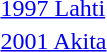<table>
<tr>
<td><a href='#'>1997 Lahti</a></td>
<td></td>
<td></td>
<td></td>
</tr>
<tr>
<td><a href='#'>2001 Akita</a></td>
<td></td>
<td></td>
<td></td>
</tr>
</table>
